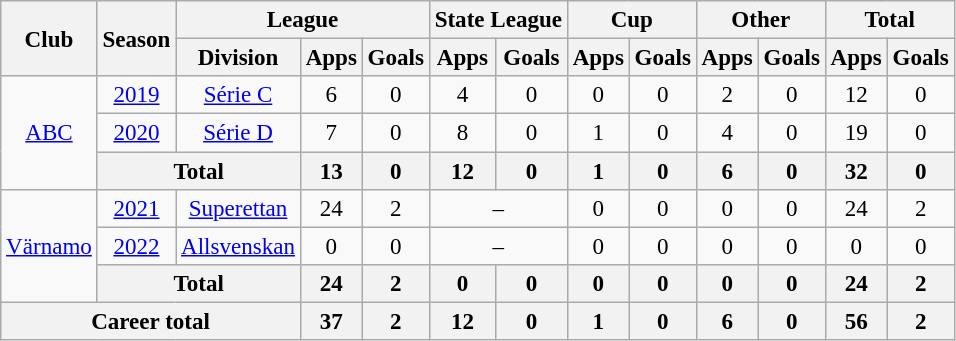<table class="wikitable" style="text-align: center; font-size:96%">
<tr>
<th rowspan="2">Club</th>
<th rowspan="2">Season</th>
<th colspan="3">League</th>
<th colspan="2">State League</th>
<th colspan="2">Cup</th>
<th colspan="2">Other</th>
<th colspan="2">Total</th>
</tr>
<tr>
<th>Division</th>
<th>Apps</th>
<th>Goals</th>
<th>Apps</th>
<th>Goals</th>
<th>Apps</th>
<th>Goals</th>
<th>Apps</th>
<th>Goals</th>
<th>Apps</th>
<th>Goals</th>
</tr>
<tr>
<td rowspan="3"><a href='#'>ABC</a></td>
<td><a href='#'>2019</a></td>
<td><a href='#'>Série C</a></td>
<td>6</td>
<td>0</td>
<td>4</td>
<td>0</td>
<td>0</td>
<td>0</td>
<td>2</td>
<td>0</td>
<td>12</td>
<td>0</td>
</tr>
<tr>
<td><a href='#'>2020</a></td>
<td><a href='#'>Série D</a></td>
<td>7</td>
<td>0</td>
<td>8</td>
<td>0</td>
<td>1</td>
<td>0</td>
<td>4</td>
<td>0</td>
<td>19</td>
<td>0</td>
</tr>
<tr>
<th colspan="2"><strong>Total</strong></th>
<th>13</th>
<th>0</th>
<th>12</th>
<th>0</th>
<th>1</th>
<th>0</th>
<th>6</th>
<th>0</th>
<th>32</th>
<th>0</th>
</tr>
<tr>
<td rowspan="3"><a href='#'>Värnamo</a></td>
<td><a href='#'>2021</a></td>
<td><a href='#'>Superettan</a></td>
<td>24</td>
<td>2</td>
<td colspan="2">–</td>
<td>0</td>
<td>0</td>
<td>0</td>
<td>0</td>
<td>24</td>
<td>2</td>
</tr>
<tr>
<td><a href='#'>2022</a></td>
<td><a href='#'>Allsvenskan</a></td>
<td>0</td>
<td>0</td>
<td colspan="2">–</td>
<td>0</td>
<td>0</td>
<td>0</td>
<td>0</td>
<td>0</td>
<td>0</td>
</tr>
<tr>
<th colspan="2"><strong>Total</strong></th>
<th>24</th>
<th>2</th>
<th>0</th>
<th>0</th>
<th>0</th>
<th>0</th>
<th>0</th>
<th>0</th>
<th>24</th>
<th>2</th>
</tr>
<tr>
<th colspan="3"><strong>Career total</strong></th>
<th>37</th>
<th>2</th>
<th>12</th>
<th>0</th>
<th>1</th>
<th>0</th>
<th>6</th>
<th>0</th>
<th>56</th>
<th>2</th>
</tr>
</table>
